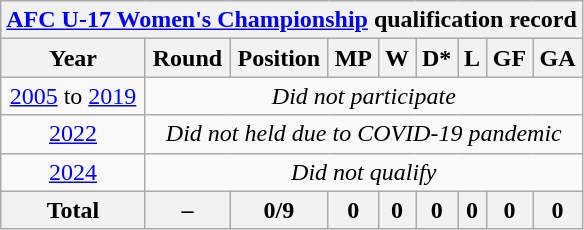<table class="wikitable" style="text-align: center;">
<tr>
<th colspan=10><a href='#'>AFC U-17 Women's Championship</a> qualification record</th>
</tr>
<tr>
<th>Year</th>
<th>Round</th>
<th>Position</th>
<th>MP</th>
<th>W</th>
<th>D*</th>
<th>L</th>
<th>GF</th>
<th>GA</th>
</tr>
<tr>
<td> <a href='#'>2005</a> to   <a href='#'>2019</a></td>
<td colspan=9><em>Did not participate</em></td>
</tr>
<tr>
<td> <a href='#'>2022</a></td>
<td colspan=9><em>Did not held due to COVID-19 pandemic</em></td>
</tr>
<tr>
<td> <a href='#'>2024</a></td>
<td colspan=9><em>Did not qualify</em></td>
</tr>
<tr>
<th>Total</th>
<th>–</th>
<th>0/9</th>
<th>0</th>
<th>0</th>
<th>0</th>
<th>0</th>
<th>0</th>
<th>0</th>
</tr>
</table>
